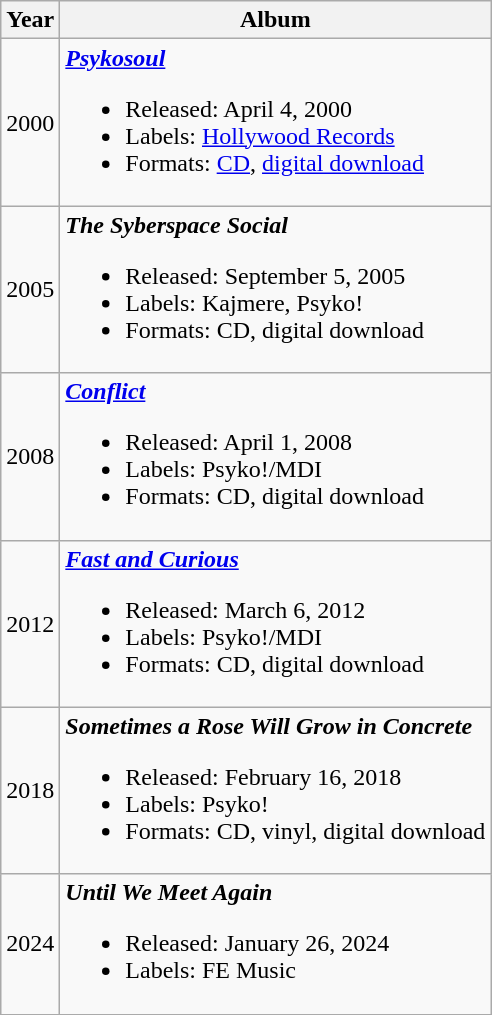<table class="wikitable">
<tr>
<th scope="col">Year</th>
<th scope="col">Album</th>
</tr>
<tr>
<td>2000</td>
<td><strong><em><a href='#'>Psykosoul</a></em></strong><br><ul><li>Released: April 4, 2000</li><li>Labels: <a href='#'>Hollywood Records</a></li><li>Formats: <a href='#'>CD</a>, <a href='#'>digital download</a></li></ul></td>
</tr>
<tr>
<td>2005</td>
<td><strong><em>The Syberspace Social</em></strong><br><ul><li>Released: September 5, 2005</li><li>Labels: Kajmere, Psyko!</li><li>Formats: CD, digital download</li></ul></td>
</tr>
<tr>
<td>2008</td>
<td><strong><em><a href='#'>Conflict</a></em></strong><br><ul><li>Released: April 1, 2008</li><li>Labels: Psyko!/MDI</li><li>Formats: CD, digital download</li></ul></td>
</tr>
<tr>
<td>2012</td>
<td><strong><em><a href='#'>Fast and Curious</a></em></strong><br><ul><li>Released: March 6, 2012</li><li>Labels: Psyko!/MDI</li><li>Formats: CD, digital download</li></ul></td>
</tr>
<tr>
<td>2018</td>
<td><strong><em>Sometimes a Rose Will Grow in Concrete</em></strong><br><ul><li>Released: February 16, 2018</li><li>Labels: Psyko!</li><li>Formats: CD, vinyl, digital download</li></ul></td>
</tr>
<tr>
<td>2024</td>
<td><strong><em>Until We Meet Again</em></strong><br><ul><li>Released: January 26, 2024</li><li>Labels: FE Music</li></ul></td>
</tr>
</table>
